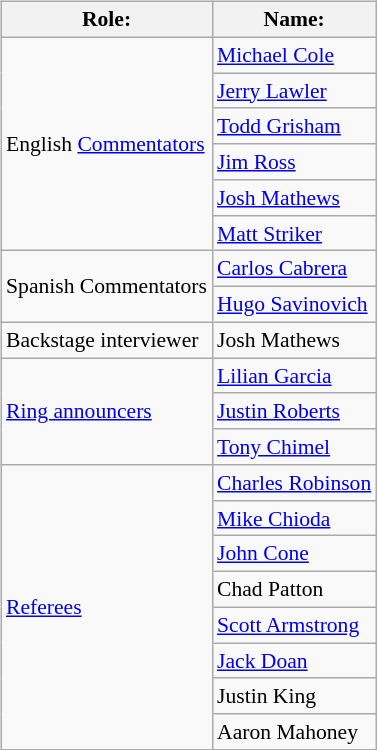<table class=wikitable style="font-size:90%; margin: 0.5em 0 0.5em 1em; float: right; clear: right;">
<tr>
<th>Role:</th>
<th>Name:</th>
</tr>
<tr>
<td rowspan=6>English <a href='#'>Commentators</a></td>
<td><a href='#'>Michael Cole</a> </td>
</tr>
<tr>
<td><a href='#'>Jerry Lawler</a> </td>
</tr>
<tr>
<td><a href='#'>Todd Grisham</a> </td>
</tr>
<tr>
<td><a href='#'>Jim Ross</a> </td>
</tr>
<tr>
<td><a href='#'>Josh Mathews</a> </td>
</tr>
<tr>
<td><a href='#'>Matt Striker</a> </td>
</tr>
<tr>
<td rowspan=2>Spanish Commentators</td>
<td><a href='#'>Carlos Cabrera</a></td>
</tr>
<tr>
<td><a href='#'>Hugo Savinovich</a></td>
</tr>
<tr>
<td>Backstage interviewer</td>
<td>Josh Mathews</td>
</tr>
<tr>
<td rowspan=3><a href='#'>Ring announcers</a></td>
<td><a href='#'>Lilian Garcia</a> </td>
</tr>
<tr>
<td><a href='#'>Justin Roberts</a> </td>
</tr>
<tr>
<td><a href='#'>Tony Chimel</a> </td>
</tr>
<tr>
<td rowspan=8><a href='#'>Referees</a></td>
<td><a href='#'>Charles Robinson</a></td>
</tr>
<tr>
<td><a href='#'>Mike Chioda</a></td>
</tr>
<tr>
<td><a href='#'>John Cone</a></td>
</tr>
<tr>
<td>Chad Patton</td>
</tr>
<tr>
<td><a href='#'>Scott Armstrong</a></td>
</tr>
<tr>
<td><a href='#'>Jack Doan</a></td>
</tr>
<tr>
<td>Justin King</td>
</tr>
<tr>
<td>Aaron Mahoney</td>
</tr>
</table>
